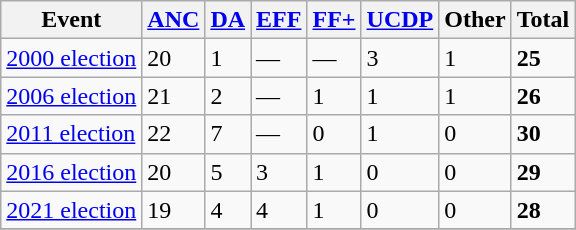<table class="wikitable">
<tr>
<th>Event</th>
<th><a href='#'>ANC</a></th>
<th><a href='#'>DA</a></th>
<th><a href='#'>EFF</a></th>
<th><a href='#'>FF+</a></th>
<th><a href='#'>UCDP</a></th>
<th>Other</th>
<th>Total</th>
</tr>
<tr>
<td><a href='#'>2000 election</a></td>
<td>20</td>
<td>1</td>
<td>—</td>
<td>—</td>
<td>3</td>
<td>1</td>
<td><strong>25</strong></td>
</tr>
<tr>
<td><a href='#'>2006 election</a></td>
<td>21</td>
<td>2</td>
<td>—</td>
<td>1</td>
<td>1</td>
<td>1</td>
<td><strong>26</strong></td>
</tr>
<tr>
<td><a href='#'>2011 election</a></td>
<td>22</td>
<td>7</td>
<td>—</td>
<td>0</td>
<td>1</td>
<td>0</td>
<td><strong>30</strong></td>
</tr>
<tr>
<td><a href='#'>2016 election</a></td>
<td>20</td>
<td>5</td>
<td>3</td>
<td>1</td>
<td>0</td>
<td>0</td>
<td><strong>29</strong></td>
</tr>
<tr>
<td><a href='#'>2021 election</a></td>
<td>19</td>
<td>4</td>
<td>4</td>
<td>1</td>
<td>0</td>
<td>0</td>
<td><strong>28</strong></td>
</tr>
<tr>
</tr>
</table>
